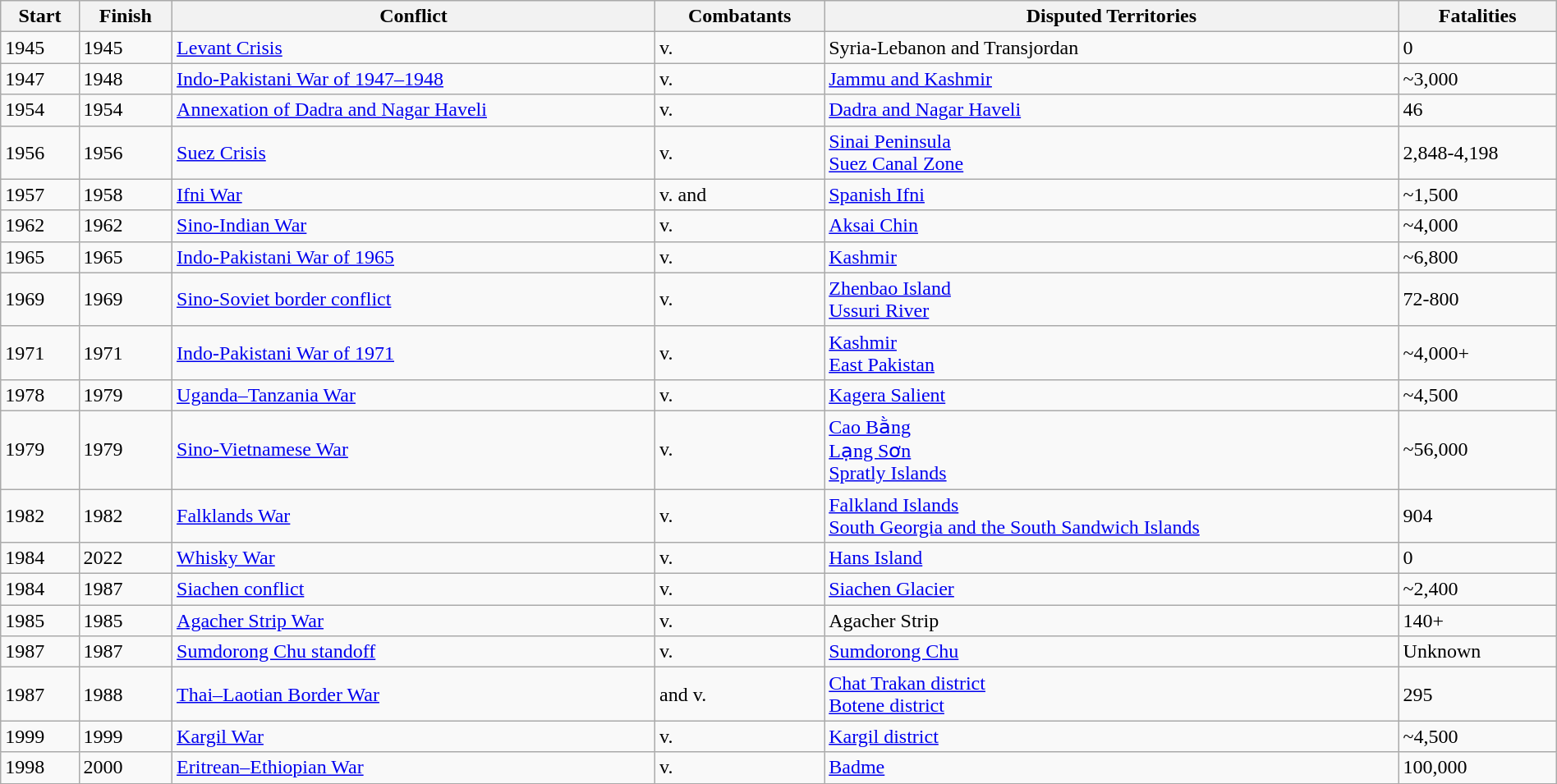<table class="sortable wikitable" width=100%>
<tr>
<th>Start</th>
<th>Finish</th>
<th>Conflict</th>
<th>Combatants</th>
<th>Disputed Territories</th>
<th>Fatalities</th>
</tr>
<tr>
<td>1945</td>
<td>1945</td>
<td><a href='#'>Levant Crisis</a></td>
<td> v. </td>
<td>Syria-Lebanon and Transjordan</td>
<td>0</td>
</tr>
<tr>
<td>1947</td>
<td>1948</td>
<td><a href='#'>Indo-Pakistani War of 1947–1948</a></td>
<td> v. </td>
<td><a href='#'>Jammu and Kashmir</a></td>
<td>~3,000</td>
</tr>
<tr>
<td>1954</td>
<td>1954</td>
<td><a href='#'>Annexation of Dadra and Nagar Haveli</a></td>
<td> v. </td>
<td><a href='#'>Dadra and Nagar Haveli</a></td>
<td>46</td>
</tr>
<tr>
<td>1956</td>
<td>1956</td>
<td><a href='#'>Suez Crisis</a></td>
<td> v. </td>
<td><a href='#'>Sinai Peninsula</a><br><a href='#'>Suez Canal Zone</a></td>
<td>2,848-4,198</td>
</tr>
<tr>
<td>1957</td>
<td>1958</td>
<td><a href='#'>Ifni War</a></td>
<td> v.  and </td>
<td><a href='#'>Spanish Ifni</a></td>
<td>~1,500</td>
</tr>
<tr>
<td>1962</td>
<td>1962</td>
<td><a href='#'>Sino-Indian War</a></td>
<td> v. </td>
<td><a href='#'>Aksai Chin</a></td>
<td>~4,000</td>
</tr>
<tr>
<td>1965</td>
<td>1965</td>
<td><a href='#'>Indo-Pakistani War of 1965</a></td>
<td> v. </td>
<td><a href='#'>Kashmir</a></td>
<td>~6,800</td>
</tr>
<tr>
<td>1969</td>
<td>1969</td>
<td><a href='#'>Sino-Soviet border conflict</a></td>
<td> v. </td>
<td><a href='#'>Zhenbao Island</a><br><a href='#'>Ussuri River</a></td>
<td>72-800</td>
</tr>
<tr>
<td>1971</td>
<td>1971</td>
<td><a href='#'>Indo-Pakistani War of 1971</a></td>
<td> v. </td>
<td><a href='#'>Kashmir</a><br><a href='#'>East Pakistan</a></td>
<td>~4,000+</td>
</tr>
<tr>
<td>1978</td>
<td>1979</td>
<td><a href='#'>Uganda–Tanzania War</a></td>
<td> v. </td>
<td><a href='#'>Kagera Salient</a></td>
<td>~4,500</td>
</tr>
<tr>
<td>1979</td>
<td>1979</td>
<td><a href='#'>Sino-Vietnamese War</a></td>
<td> v. </td>
<td><a href='#'>Cao Bằng</a><br><a href='#'>Lạng Sơn</a><br><a href='#'>Spratly Islands</a></td>
<td>~56,000</td>
</tr>
<tr>
<td>1982</td>
<td>1982</td>
<td><a href='#'>Falklands War</a></td>
<td> v. </td>
<td><a href='#'>Falkland Islands</a><br><a href='#'>South Georgia and the South Sandwich Islands</a></td>
<td>904</td>
</tr>
<tr>
<td>1984</td>
<td>2022</td>
<td><a href='#'>Whisky War</a></td>
<td> v. </td>
<td><a href='#'>Hans Island</a></td>
<td>0</td>
</tr>
<tr>
<td>1984</td>
<td>1987</td>
<td><a href='#'>Siachen conflict</a></td>
<td> v. </td>
<td><a href='#'>Siachen Glacier</a></td>
<td>~2,400</td>
</tr>
<tr>
<td>1985</td>
<td>1985</td>
<td><a href='#'>Agacher Strip War</a></td>
<td> v. </td>
<td>Agacher Strip</td>
<td>140+</td>
</tr>
<tr>
<td>1987</td>
<td>1987</td>
<td><a href='#'>Sumdorong Chu standoff</a></td>
<td> v. </td>
<td><a href='#'>Sumdorong Chu</a></td>
<td>Unknown</td>
</tr>
<tr>
<td>1987</td>
<td>1988</td>
<td><a href='#'>Thai–Laotian Border War</a></td>
<td> and  v. </td>
<td><a href='#'>Chat Trakan district</a><br><a href='#'>Botene district</a></td>
<td>295</td>
</tr>
<tr>
<td>1999</td>
<td>1999</td>
<td><a href='#'>Kargil War</a></td>
<td> v. </td>
<td><a href='#'>Kargil district</a></td>
<td>~4,500</td>
</tr>
<tr>
<td>1998</td>
<td>2000</td>
<td><a href='#'>Eritrean–Ethiopian War</a></td>
<td> v. </td>
<td><a href='#'>Badme</a></td>
<td>100,000</td>
</tr>
<tr>
</tr>
</table>
